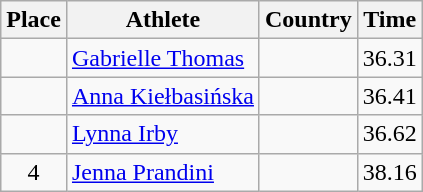<table class="wikitable">
<tr>
<th>Place</th>
<th>Athlete</th>
<th>Country</th>
<th>Time</th>
</tr>
<tr>
<td align=center></td>
<td><a href='#'>Gabrielle Thomas</a></td>
<td></td>
<td>36.31</td>
</tr>
<tr>
<td align=center></td>
<td><a href='#'>Anna Kiełbasińska</a></td>
<td></td>
<td>36.41</td>
</tr>
<tr>
<td align=center></td>
<td><a href='#'>Lynna Irby</a></td>
<td></td>
<td>36.62</td>
</tr>
<tr>
<td align=center>4</td>
<td><a href='#'>Jenna Prandini</a></td>
<td></td>
<td>38.16</td>
</tr>
</table>
